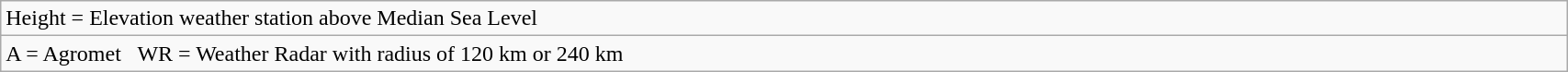<table class="wikitable" style="width:90%;">
<tr>
<td style="bgcolor=#ebebeb;">Height = Elevation weather station above Median Sea Level</td>
</tr>
<tr>
<td style="bgcolor=#ebebeb;">A = Agromet   WR = Weather Radar with radius of 120 km or 240 km</td>
</tr>
</table>
